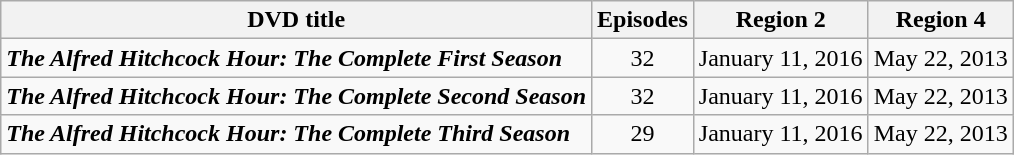<table class="wikitable">
<tr>
<th>DVD title</th>
<th>Episodes</th>
<th>Region 2</th>
<th>Region 4</th>
</tr>
<tr>
<td><strong><em>The Alfred Hitchcock Hour: The Complete First Season</em></strong></td>
<td align="center">32</td>
<td>January 11, 2016</td>
<td>May 22, 2013</td>
</tr>
<tr>
<td><strong><em>The Alfred Hitchcock Hour: The Complete Second Season</em></strong></td>
<td align="center">32</td>
<td>January 11, 2016</td>
<td>May 22, 2013</td>
</tr>
<tr>
<td><strong><em>The Alfred Hitchcock Hour: The Complete Third Season</em></strong></td>
<td align="center">29</td>
<td>January 11, 2016</td>
<td>May 22, 2013</td>
</tr>
</table>
